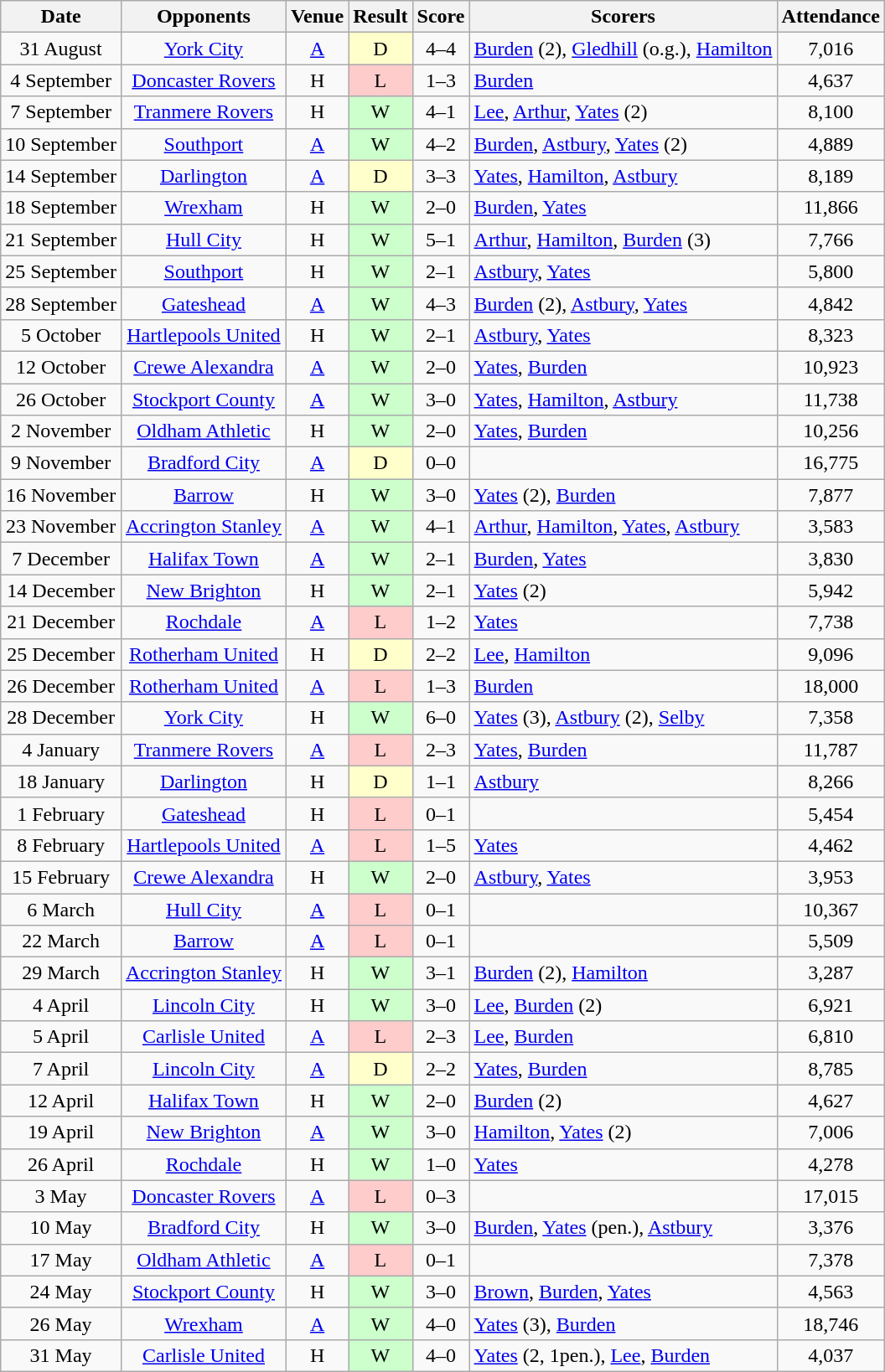<table class="wikitable" style="text-align:center">
<tr>
<th>Date</th>
<th>Opponents</th>
<th>Venue</th>
<th>Result</th>
<th>Score</th>
<th>Scorers</th>
<th>Attendance</th>
</tr>
<tr>
<td>31 August</td>
<td><a href='#'>York City</a></td>
<td><a href='#'>A</a></td>
<td style="background-color:#FFFFCC">D</td>
<td>4–4</td>
<td align="left"><a href='#'>Burden</a> (2), <a href='#'>Gledhill</a> (o.g.), <a href='#'>Hamilton</a></td>
<td>7,016</td>
</tr>
<tr>
<td>4 September</td>
<td><a href='#'>Doncaster Rovers</a></td>
<td>H</td>
<td style="background-color:#FFCCCC">L</td>
<td>1–3</td>
<td align="left"><a href='#'>Burden</a></td>
<td>4,637</td>
</tr>
<tr>
<td>7 September</td>
<td><a href='#'>Tranmere Rovers</a></td>
<td>H</td>
<td style="background-color:#CCFFCC">W</td>
<td>4–1</td>
<td align="left"><a href='#'>Lee</a>, <a href='#'>Arthur</a>, <a href='#'>Yates</a> (2)</td>
<td>8,100</td>
</tr>
<tr>
<td>10 September</td>
<td><a href='#'>Southport</a></td>
<td><a href='#'>A</a></td>
<td style="background-color:#CCFFCC">W</td>
<td>4–2</td>
<td align="left"><a href='#'>Burden</a>, <a href='#'>Astbury</a>, <a href='#'>Yates</a> (2)</td>
<td>4,889</td>
</tr>
<tr>
<td>14 September</td>
<td><a href='#'>Darlington</a></td>
<td><a href='#'>A</a></td>
<td style="background-color:#FFFFCC">D</td>
<td>3–3</td>
<td align="left"><a href='#'>Yates</a>, <a href='#'>Hamilton</a>, <a href='#'>Astbury</a></td>
<td>8,189</td>
</tr>
<tr>
<td>18 September</td>
<td><a href='#'>Wrexham</a></td>
<td>H</td>
<td style="background-color:#CCFFCC">W</td>
<td>2–0</td>
<td align="left"><a href='#'>Burden</a>, <a href='#'>Yates</a></td>
<td>11,866</td>
</tr>
<tr>
<td>21 September</td>
<td><a href='#'>Hull City</a></td>
<td>H</td>
<td style="background-color:#CCFFCC">W</td>
<td>5–1</td>
<td align="left"><a href='#'>Arthur</a>, <a href='#'>Hamilton</a>, <a href='#'>Burden</a> (3)</td>
<td>7,766</td>
</tr>
<tr>
<td>25 September</td>
<td><a href='#'>Southport</a></td>
<td>H</td>
<td style="background-color:#CCFFCC">W</td>
<td>2–1</td>
<td align="left"><a href='#'>Astbury</a>, <a href='#'>Yates</a></td>
<td>5,800</td>
</tr>
<tr>
<td>28 September</td>
<td><a href='#'>Gateshead</a></td>
<td><a href='#'>A</a></td>
<td style="background-color:#CCFFCC">W</td>
<td>4–3</td>
<td align="left"><a href='#'>Burden</a> (2), <a href='#'>Astbury</a>, <a href='#'>Yates</a></td>
<td>4,842</td>
</tr>
<tr>
<td>5 October</td>
<td><a href='#'>Hartlepools United</a></td>
<td>H</td>
<td style="background-color:#CCFFCC">W</td>
<td>2–1</td>
<td align="left"><a href='#'>Astbury</a>, <a href='#'>Yates</a></td>
<td>8,323</td>
</tr>
<tr>
<td>12 October</td>
<td><a href='#'>Crewe Alexandra</a></td>
<td><a href='#'>A</a></td>
<td style="background-color:#CCFFCC">W</td>
<td>2–0</td>
<td align="left"><a href='#'>Yates</a>, <a href='#'>Burden</a></td>
<td>10,923</td>
</tr>
<tr>
<td>26 October</td>
<td><a href='#'>Stockport County</a></td>
<td><a href='#'>A</a></td>
<td style="background-color:#CCFFCC">W</td>
<td>3–0</td>
<td align="left"><a href='#'>Yates</a>, <a href='#'>Hamilton</a>, <a href='#'>Astbury</a></td>
<td>11,738</td>
</tr>
<tr>
<td>2 November</td>
<td><a href='#'>Oldham Athletic</a></td>
<td>H</td>
<td style="background-color:#CCFFCC">W</td>
<td>2–0</td>
<td align="left"><a href='#'>Yates</a>, <a href='#'>Burden</a></td>
<td>10,256</td>
</tr>
<tr>
<td>9 November</td>
<td><a href='#'>Bradford City</a></td>
<td><a href='#'>A</a></td>
<td style="background-color:#FFFFCC">D</td>
<td>0–0</td>
<td align="left"></td>
<td>16,775</td>
</tr>
<tr>
<td>16 November</td>
<td><a href='#'>Barrow</a></td>
<td>H</td>
<td style="background-color:#CCFFCC">W</td>
<td>3–0</td>
<td align="left"><a href='#'>Yates</a> (2), <a href='#'>Burden</a></td>
<td>7,877</td>
</tr>
<tr>
<td>23 November</td>
<td><a href='#'>Accrington Stanley</a></td>
<td><a href='#'>A</a></td>
<td style="background-color:#CCFFCC">W</td>
<td>4–1</td>
<td align="left"><a href='#'>Arthur</a>, <a href='#'>Hamilton</a>, <a href='#'>Yates</a>, <a href='#'>Astbury</a></td>
<td>3,583</td>
</tr>
<tr>
<td>7 December</td>
<td><a href='#'>Halifax Town</a></td>
<td><a href='#'>A</a></td>
<td style="background-color:#CCFFCC">W</td>
<td>2–1</td>
<td align="left"><a href='#'>Burden</a>, <a href='#'>Yates</a></td>
<td>3,830</td>
</tr>
<tr>
<td>14 December</td>
<td><a href='#'>New Brighton</a></td>
<td>H</td>
<td style="background-color:#CCFFCC">W</td>
<td>2–1</td>
<td align="left"><a href='#'>Yates</a> (2)</td>
<td>5,942</td>
</tr>
<tr>
<td>21 December</td>
<td><a href='#'>Rochdale</a></td>
<td><a href='#'>A</a></td>
<td style="background-color:#FFCCCC">L</td>
<td>1–2</td>
<td align="left"><a href='#'>Yates</a></td>
<td>7,738</td>
</tr>
<tr>
<td>25 December</td>
<td><a href='#'>Rotherham United</a></td>
<td>H</td>
<td style="background-color:#FFFFCC">D</td>
<td>2–2</td>
<td align="left"><a href='#'>Lee</a>, <a href='#'>Hamilton</a></td>
<td>9,096</td>
</tr>
<tr>
<td>26 December</td>
<td><a href='#'>Rotherham United</a></td>
<td><a href='#'>A</a></td>
<td style="background-color:#FFCCCC">L</td>
<td>1–3</td>
<td align="left"><a href='#'>Burden</a></td>
<td>18,000</td>
</tr>
<tr>
<td>28 December</td>
<td><a href='#'>York City</a></td>
<td>H</td>
<td style="background-color:#CCFFCC">W</td>
<td>6–0</td>
<td align="left"><a href='#'>Yates</a> (3), <a href='#'>Astbury</a> (2), <a href='#'>Selby</a></td>
<td>7,358</td>
</tr>
<tr>
<td>4 January</td>
<td><a href='#'>Tranmere Rovers</a></td>
<td><a href='#'>A</a></td>
<td style="background-color:#FFCCCC">L</td>
<td>2–3</td>
<td align="left"><a href='#'>Yates</a>, <a href='#'>Burden</a></td>
<td>11,787</td>
</tr>
<tr>
<td>18 January</td>
<td><a href='#'>Darlington</a></td>
<td>H</td>
<td style="background-color:#FFFFCC">D</td>
<td>1–1</td>
<td align="left"><a href='#'>Astbury</a></td>
<td>8,266</td>
</tr>
<tr>
<td>1 February</td>
<td><a href='#'>Gateshead</a></td>
<td>H</td>
<td style="background-color:#FFCCCC">L</td>
<td>0–1</td>
<td align="left"></td>
<td>5,454</td>
</tr>
<tr>
<td>8 February</td>
<td><a href='#'>Hartlepools United</a></td>
<td><a href='#'>A</a></td>
<td style="background-color:#FFCCCC">L</td>
<td>1–5</td>
<td align="left"><a href='#'>Yates</a></td>
<td>4,462</td>
</tr>
<tr>
<td>15 February</td>
<td><a href='#'>Crewe Alexandra</a></td>
<td>H</td>
<td style="background-color:#CCFFCC">W</td>
<td>2–0</td>
<td align="left"><a href='#'>Astbury</a>, <a href='#'>Yates</a></td>
<td>3,953</td>
</tr>
<tr>
<td>6 March</td>
<td><a href='#'>Hull City</a></td>
<td><a href='#'>A</a></td>
<td style="background-color:#FFCCCC">L</td>
<td>0–1</td>
<td align="left"></td>
<td>10,367</td>
</tr>
<tr>
<td>22 March</td>
<td><a href='#'>Barrow</a></td>
<td><a href='#'>A</a></td>
<td style="background-color:#FFCCCC">L</td>
<td>0–1</td>
<td align="left"></td>
<td>5,509</td>
</tr>
<tr>
<td>29 March</td>
<td><a href='#'>Accrington Stanley</a></td>
<td>H</td>
<td style="background-color:#CCFFCC">W</td>
<td>3–1</td>
<td align="left"><a href='#'>Burden</a> (2), <a href='#'>Hamilton</a></td>
<td>3,287</td>
</tr>
<tr>
<td>4 April</td>
<td><a href='#'>Lincoln City</a></td>
<td>H</td>
<td style="background-color:#CCFFCC">W</td>
<td>3–0</td>
<td align="left"><a href='#'>Lee</a>, <a href='#'>Burden</a> (2)</td>
<td>6,921</td>
</tr>
<tr>
<td>5 April</td>
<td><a href='#'>Carlisle United</a></td>
<td><a href='#'>A</a></td>
<td style="background-color:#FFCCCC">L</td>
<td>2–3</td>
<td align="left"><a href='#'>Lee</a>, <a href='#'>Burden</a></td>
<td>6,810</td>
</tr>
<tr>
<td>7 April</td>
<td><a href='#'>Lincoln City</a></td>
<td><a href='#'>A</a></td>
<td style="background-color:#FFFFCC">D</td>
<td>2–2</td>
<td align="left"><a href='#'>Yates</a>, <a href='#'>Burden</a></td>
<td>8,785</td>
</tr>
<tr>
<td>12 April</td>
<td><a href='#'>Halifax Town</a></td>
<td>H</td>
<td style="background-color:#CCFFCC">W</td>
<td>2–0</td>
<td align="left"><a href='#'>Burden</a> (2)</td>
<td>4,627</td>
</tr>
<tr>
<td>19 April</td>
<td><a href='#'>New Brighton</a></td>
<td><a href='#'>A</a></td>
<td style="background-color:#CCFFCC">W</td>
<td>3–0</td>
<td align="left"><a href='#'>Hamilton</a>, <a href='#'>Yates</a> (2)</td>
<td>7,006</td>
</tr>
<tr>
<td>26 April</td>
<td><a href='#'>Rochdale</a></td>
<td>H</td>
<td style="background-color:#CCFFCC">W</td>
<td>1–0</td>
<td align="left"><a href='#'>Yates</a></td>
<td>4,278</td>
</tr>
<tr>
<td>3 May</td>
<td><a href='#'>Doncaster Rovers</a></td>
<td><a href='#'>A</a></td>
<td style="background-color:#FFCCCC">L</td>
<td>0–3</td>
<td align="left"></td>
<td>17,015</td>
</tr>
<tr>
<td>10 May</td>
<td><a href='#'>Bradford City</a></td>
<td>H</td>
<td style="background-color:#CCFFCC">W</td>
<td>3–0</td>
<td align="left"><a href='#'>Burden</a>, <a href='#'>Yates</a> (pen.), <a href='#'>Astbury</a></td>
<td>3,376</td>
</tr>
<tr>
<td>17 May</td>
<td><a href='#'>Oldham Athletic</a></td>
<td><a href='#'>A</a></td>
<td style="background-color:#FFCCCC">L</td>
<td>0–1</td>
<td align="left"></td>
<td>7,378</td>
</tr>
<tr>
<td>24 May</td>
<td><a href='#'>Stockport County</a></td>
<td>H</td>
<td style="background-color:#CCFFCC">W</td>
<td>3–0</td>
<td align="left"><a href='#'>Brown</a>, <a href='#'>Burden</a>, <a href='#'>Yates</a></td>
<td>4,563</td>
</tr>
<tr>
<td>26 May</td>
<td><a href='#'>Wrexham</a></td>
<td><a href='#'>A</a></td>
<td style="background-color:#CCFFCC">W</td>
<td>4–0</td>
<td align="left"><a href='#'>Yates</a> (3), <a href='#'>Burden</a></td>
<td>18,746</td>
</tr>
<tr>
<td>31 May</td>
<td><a href='#'>Carlisle United</a></td>
<td>H</td>
<td style="background-color:#CCFFCC">W</td>
<td>4–0</td>
<td align="left"><a href='#'>Yates</a> (2, 1pen.), <a href='#'>Lee</a>, <a href='#'>Burden</a></td>
<td>4,037</td>
</tr>
</table>
